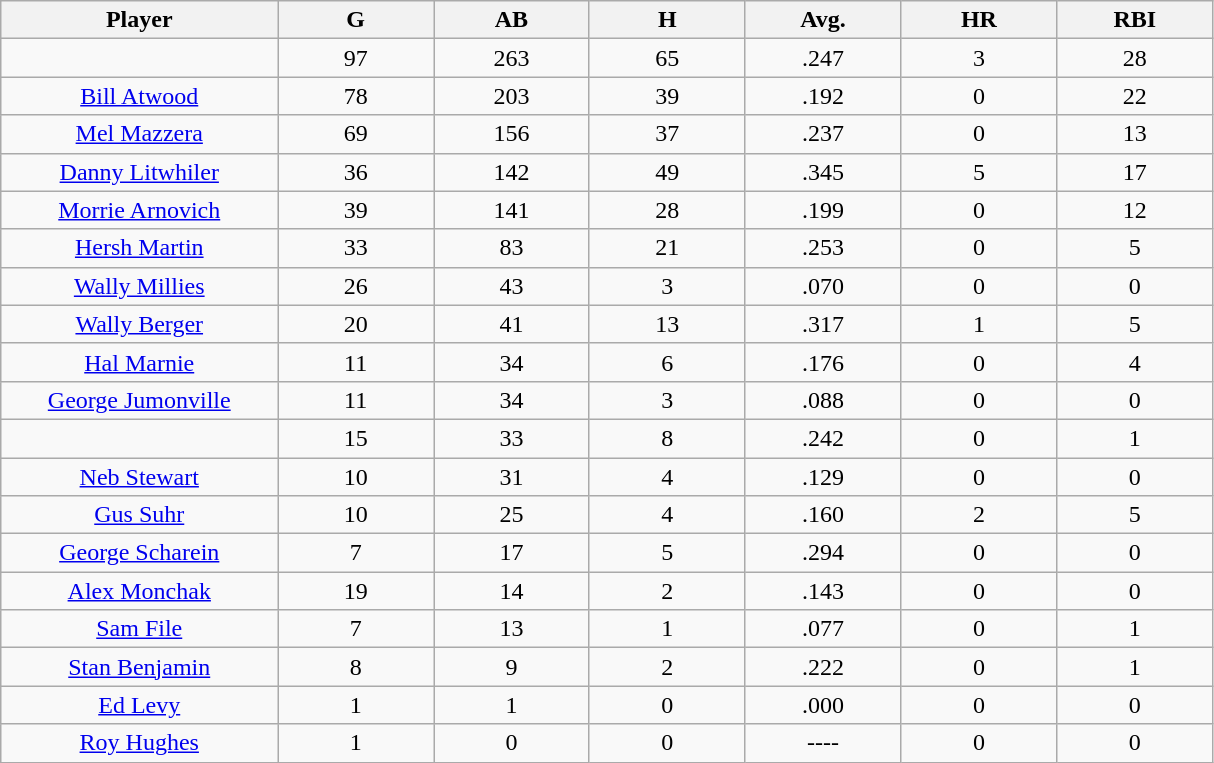<table class="wikitable sortable">
<tr>
<th bgcolor="#DDDDFF" width="16%">Player</th>
<th bgcolor="#DDDDFF" width="9%">G</th>
<th bgcolor="#DDDDFF" width="9%">AB</th>
<th bgcolor="#DDDDFF" width="9%">H</th>
<th bgcolor="#DDDDFF" width="9%">Avg.</th>
<th bgcolor="#DDDDFF" width="9%">HR</th>
<th bgcolor="#DDDDFF" width="9%">RBI</th>
</tr>
<tr align="center">
<td></td>
<td>97</td>
<td>263</td>
<td>65</td>
<td>.247</td>
<td>3</td>
<td>28</td>
</tr>
<tr align="center">
<td><a href='#'>Bill Atwood</a></td>
<td>78</td>
<td>203</td>
<td>39</td>
<td>.192</td>
<td>0</td>
<td>22</td>
</tr>
<tr align=center>
<td><a href='#'>Mel Mazzera</a></td>
<td>69</td>
<td>156</td>
<td>37</td>
<td>.237</td>
<td>0</td>
<td>13</td>
</tr>
<tr align=center>
<td><a href='#'>Danny Litwhiler</a></td>
<td>36</td>
<td>142</td>
<td>49</td>
<td>.345</td>
<td>5</td>
<td>17</td>
</tr>
<tr align=center>
<td><a href='#'>Morrie Arnovich</a></td>
<td>39</td>
<td>141</td>
<td>28</td>
<td>.199</td>
<td>0</td>
<td>12</td>
</tr>
<tr align=center>
<td><a href='#'>Hersh Martin</a></td>
<td>33</td>
<td>83</td>
<td>21</td>
<td>.253</td>
<td>0</td>
<td>5</td>
</tr>
<tr align=center>
<td><a href='#'>Wally Millies</a></td>
<td>26</td>
<td>43</td>
<td>3</td>
<td>.070</td>
<td>0</td>
<td>0</td>
</tr>
<tr align=center>
<td><a href='#'>Wally Berger</a></td>
<td>20</td>
<td>41</td>
<td>13</td>
<td>.317</td>
<td>1</td>
<td>5</td>
</tr>
<tr align=center>
<td><a href='#'>Hal Marnie</a></td>
<td>11</td>
<td>34</td>
<td>6</td>
<td>.176</td>
<td>0</td>
<td>4</td>
</tr>
<tr align=center>
<td><a href='#'>George Jumonville</a></td>
<td>11</td>
<td>34</td>
<td>3</td>
<td>.088</td>
<td>0</td>
<td>0</td>
</tr>
<tr align=center>
<td></td>
<td>15</td>
<td>33</td>
<td>8</td>
<td>.242</td>
<td>0</td>
<td>1</td>
</tr>
<tr align="center">
<td><a href='#'>Neb Stewart</a></td>
<td>10</td>
<td>31</td>
<td>4</td>
<td>.129</td>
<td>0</td>
<td>0</td>
</tr>
<tr align=center>
<td><a href='#'>Gus Suhr</a></td>
<td>10</td>
<td>25</td>
<td>4</td>
<td>.160</td>
<td>2</td>
<td>5</td>
</tr>
<tr align=center>
<td><a href='#'>George Scharein</a></td>
<td>7</td>
<td>17</td>
<td>5</td>
<td>.294</td>
<td>0</td>
<td>0</td>
</tr>
<tr align=center>
<td><a href='#'>Alex Monchak</a></td>
<td>19</td>
<td>14</td>
<td>2</td>
<td>.143</td>
<td>0</td>
<td>0</td>
</tr>
<tr align=center>
<td><a href='#'>Sam File</a></td>
<td>7</td>
<td>13</td>
<td>1</td>
<td>.077</td>
<td>0</td>
<td>1</td>
</tr>
<tr align=center>
<td><a href='#'>Stan Benjamin</a></td>
<td>8</td>
<td>9</td>
<td>2</td>
<td>.222</td>
<td>0</td>
<td>1</td>
</tr>
<tr align=center>
<td><a href='#'>Ed Levy</a></td>
<td>1</td>
<td>1</td>
<td>0</td>
<td>.000</td>
<td>0</td>
<td>0</td>
</tr>
<tr align=center>
<td><a href='#'>Roy Hughes</a></td>
<td>1</td>
<td>0</td>
<td>0</td>
<td>----</td>
<td>0</td>
<td>0</td>
</tr>
</table>
